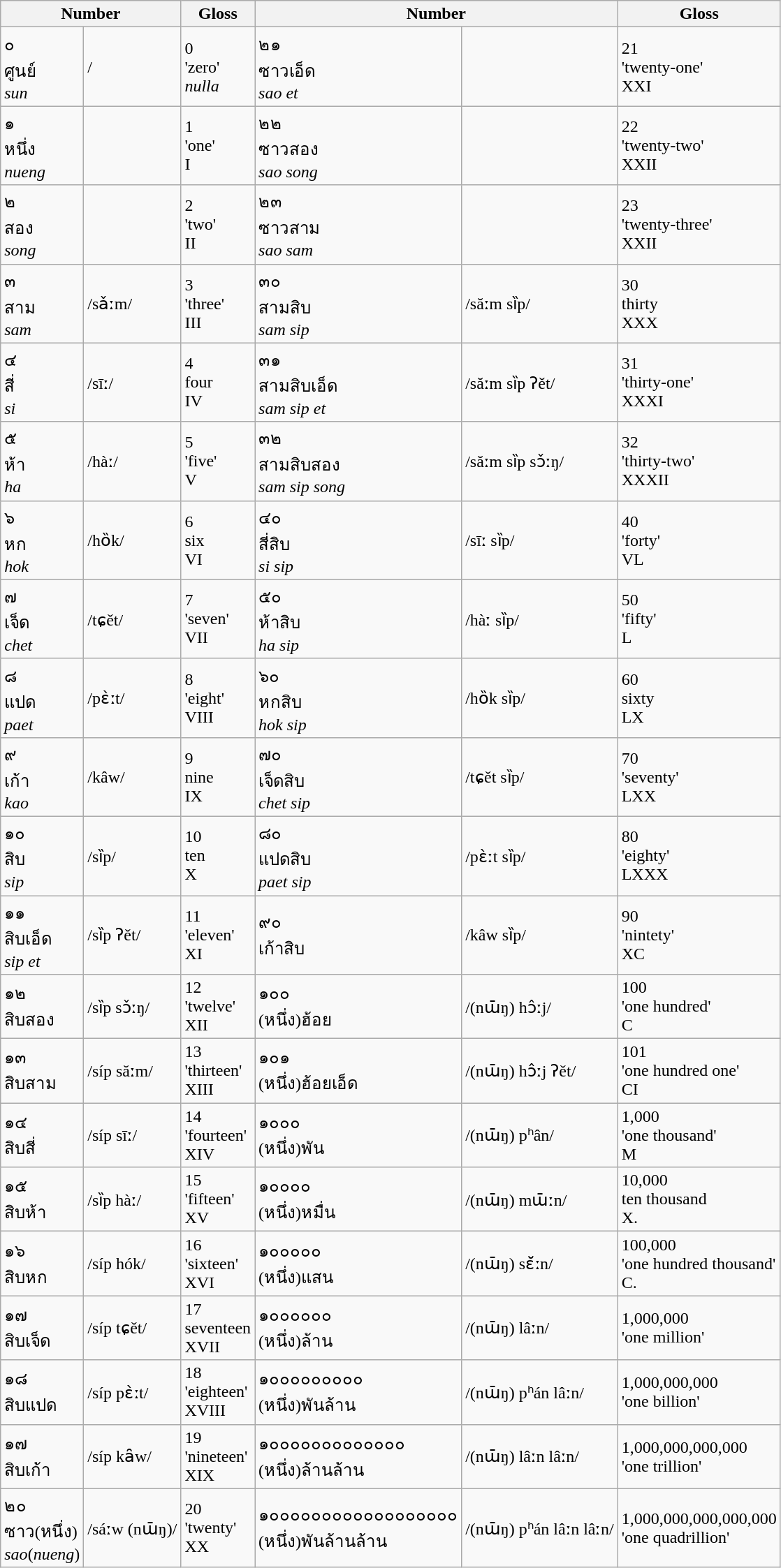<table class="wikitable">
<tr>
<th colspan="2">Number</th>
<th>Gloss</th>
<th colspan="2">Number</th>
<th>Gloss</th>
</tr>
<tr>
<td>๐<br>ศูนย์<br><em>sun</em></td>
<td>/</td>
<td>0<br>'zero'<br><em>nulla</em></td>
<td>๒๑<br>ซาวเอ็ด<br><em>sao et</em></td>
<td></td>
<td>21<br>'twenty-one'<br>XXI</td>
</tr>
<tr>
<td>๑<br>หนึ่ง<br><em>nueng</em></td>
<td></td>
<td>1<br>'one'<br>I</td>
<td>๒๒<br>ซาวสอง<br><em>sao song</em></td>
<td></td>
<td>22<br>'twenty-two'<br>XXII</td>
</tr>
<tr>
<td>๒<br>สอง<br><em>song</em></td>
<td></td>
<td>2<br>'two'<br>II</td>
<td>๒๓<br>ซาวสาม<br><em>sao sam</em></td>
<td></td>
<td>23<br>'twenty-three'<br>XXII</td>
</tr>
<tr>
<td>๓<br>สาม<br><em>sam</em></td>
<td>/sǎːm/</td>
<td>3<br>'three'<br>III</td>
<td>๓๐<br>สามสิบ<br><em>sam sip</em></td>
<td>/săːm sȉp/</td>
<td>30<br>thirty<br>XXX</td>
</tr>
<tr>
<td>๔<br>สี่<br><em>si</em></td>
<td>/sīː/</td>
<td>4<br>four<br>IV</td>
<td>๓๑<br>สามสิบเอ็ด<br><em>sam sip et</em></td>
<td>/săːm sȉp ʔět/</td>
<td>31<br>'thirty-one'<br>XXXI</td>
</tr>
<tr>
<td>๕<br>ห้า<br><em>ha</em></td>
<td>/hàː/</td>
<td>5<br>'five'<br>V</td>
<td>๓๒<br>สามสิบสอง<br><em>sam sip song</em></td>
<td>/săːm sȉp sɔ̌ːŋ/</td>
<td>32<br>'thirty-two'<br>XXXII</td>
</tr>
<tr>
<td>๖<br>หก<br><em>hok</em></td>
<td>/hȍk/</td>
<td>6<br>six<br>VI</td>
<td>๔๐<br>สี่สิบ<br><em>si sip</em></td>
<td>/sīː sȉp/</td>
<td>40<br>'forty'<br>VL</td>
</tr>
<tr>
<td>๗<br>เจ็ด<br><em>chet</em></td>
<td>/tɕět/</td>
<td>7<br>'seven'<br>VII</td>
<td>๕๐<br>ห้าสิบ<br><em>ha sip</em></td>
<td>/hàː sȉp/</td>
<td>50<br>'fifty'<br>L</td>
</tr>
<tr>
<td>๘<br>แปด<br><em>paet</em></td>
<td>/pɛ̀ːt/</td>
<td>8<br>'eight'<br>VIII</td>
<td>๖๐<br>หกสิบ<br><em>hok sip</em></td>
<td>/hȍk sȉp/</td>
<td>60<br>sixty<br>LX</td>
</tr>
<tr>
<td>๙<br>เก้า<br><em>kao</em></td>
<td>/kâw/</td>
<td>9<br>nine<br>IX</td>
<td>๗๐<br>เจ็ดสิบ<br><em>chet sip</em></td>
<td>/tɕět sȉp/</td>
<td>70<br>'seventy'<br>LXX</td>
</tr>
<tr>
<td>๑๐<br>สิบ<br><em>sip</em></td>
<td>/sȉp/</td>
<td>10<br>ten<br>X</td>
<td>๘๐<br>แปดสิบ<br><em>paet sip</em></td>
<td>/pɛ̀ːt sȉp/</td>
<td>80<br>'eighty'<br>LXXX</td>
</tr>
<tr>
<td>๑๑<br>สิบเอ็ด<br><em>sip et</em></td>
<td>/sȉp ʔět/</td>
<td>11<br>'eleven'<br>XI</td>
<td>๙๐<br>เก้าสิบ</td>
<td>/kâw sȉp/</td>
<td>90<br>'nintety'<br>XC</td>
</tr>
<tr>
<td>๑๒<br>สิบสอง</td>
<td>/sȉp sɔ̌ːŋ/</td>
<td>12<br>'twelve'<br>XII</td>
<td>๑๐๐<br>(หนึ่ง)ฮ้อย</td>
<td>/(nɯ̄ŋ) hɔ̂ːj/</td>
<td>100<br>'one hundred'<br>C</td>
</tr>
<tr>
<td>๑๓<br>สิบสาม</td>
<td>/síp săːm/</td>
<td>13<br>'thirteen'<br>XIII</td>
<td>๑๐๑<br>(หนึ่ง)ฮ้อยเอ็ด</td>
<td>/(nɯ̄ŋ) hɔ̂ːj ʔět/</td>
<td>101<br>'one hundred one'<br>CI</td>
</tr>
<tr>
<td>๑๔<br>สิบสี่</td>
<td>/síp sīː/</td>
<td>14<br>'fourteen'<br>XIV</td>
<td>๑๐๐๐<br>(หนึ่ง)พัน</td>
<td>/(nɯ̄ŋ) pʰân/</td>
<td>1,000<br>'one thousand'<br>M</td>
</tr>
<tr>
<td>๑๕<br>สิบห้า</td>
<td>/sȉp hàː/</td>
<td>15<br>'fifteen'<br>XV</td>
<td>๑๐๐๐๐<br>(หนึ่ง)หมื่น</td>
<td>/(nɯ̄ŋ) mɯ̄ːn/</td>
<td>10,000<br>ten thousand<br><span>X</span>.</td>
</tr>
<tr>
<td>๑๖<br>สิบหก</td>
<td>/síp hók/</td>
<td>16<br>'sixteen'<br>XVI</td>
<td>๑๐๐๐๐๐<br>(หนึ่ง)แสน</td>
<td>/(nɯ̄ŋ) sɛ̆ːn/</td>
<td>100,000<br>'one hundred thousand'<br><span>C</span>.</td>
</tr>
<tr>
<td>๑๗<br>สิบเจ็ด</td>
<td>/síp tɕět/</td>
<td>17<br>seventeen<br>XVII</td>
<td>๑๐๐๐๐๐๐<br>(หนึ่ง)ล้าน</td>
<td>/(nɯ̄ŋ) lâːn/</td>
<td>1,000,000<br>'one million'</td>
</tr>
<tr>
<td>๑๘<br>สิบแปด</td>
<td>/síp pɛ̀ːt/</td>
<td>18<br>'eighteen'<br>XVIII</td>
<td>๑๐๐๐๐๐๐๐๐๐<br>(หนึ่ง)พันล้าน</td>
<td>/(nɯ̄ŋ) pʰán lâːn/</td>
<td>1,000,000,000<br>'one billion'</td>
</tr>
<tr>
<td>๑๗<br>สิบเก้า</td>
<td>/síp kȃw/</td>
<td>19<br>'nineteen'<br>XIX</td>
<td>๑๐๐๐๐๐๐๐๐๐๐๐๐๐<br>(หนึ่ง)ล้านล้าน</td>
<td>/(nɯ̄ŋ) lâːn lâːn/</td>
<td>1,000,000,000,000<br>'one trillion'</td>
</tr>
<tr>
<td>๒๐<br>ซาว(หนึ่ง)<br><em>sao</em>(<em>nueng</em>)</td>
<td>/sáːw (nɯ̄ŋ)/</td>
<td>20<br>'twenty'<br>XX</td>
<td>๑๐๐๐๐๐๐๐๐๐๐๐๐๐๐๐๐๐๐<br>(หนึ่ง)พันล้านล้าน</td>
<td>/(nɯ̄ŋ) pʰán lâːn lâːn/</td>
<td>1,000,000,000,000,000<br>'one quadrillion'</td>
</tr>
</table>
